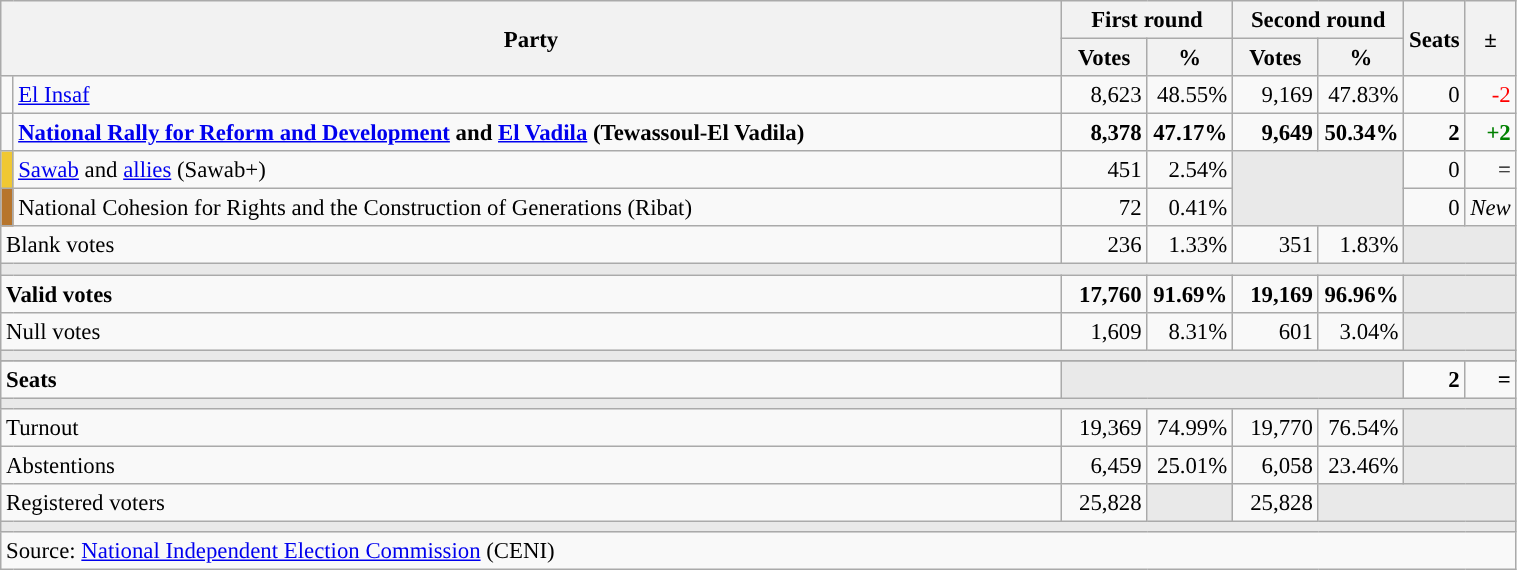<table class="wikitable" style="text-align:right;font-size:95%;">
<tr>
<th rowspan="2" colspan="2" width="700">Party</th>
<th colspan="2">First round</th>
<th colspan="2">Second round</th>
<th rowspan="2" width="25">Seats</th>
<th rowspan="2" width="20">±</th>
</tr>
<tr>
<th width="50">Votes</th>
<th width="50">%</th>
<th width="50">Votes</th>
<th width="50">%</th>
</tr>
<tr>
<td width="1" style="color:inherit;background:"></td>
<td style="text-align:left;"><a href='#'>El Insaf</a></td>
<td>8,623</td>
<td>48.55%</td>
<td>9,169</td>
<td>47.83%</td>
<td>0</td>
<td style="color:red;">-2</td>
</tr>
<tr>
<td width="1" style="color:inherit;background:"></td>
<td style="text-align:left;"><strong><a href='#'>National Rally for Reform and Development</a> and <a href='#'>El Vadila</a> (Tewassoul-El Vadila)</strong></td>
<td><strong>8,378</strong></td>
<td><strong>47.17%</strong></td>
<td><strong>9,649</strong></td>
<td><strong>50.34%</strong></td>
<td><strong>2</strong></td>
<td style="color:green;"><strong>+2</strong></td>
</tr>
<tr>
<td width="1" style="color:inherit;background:#F0C832;"></td>
<td style="text-align:left;"><a href='#'>Sawab</a> and <a href='#'>allies</a> (Sawab+)</td>
<td>451</td>
<td>2.54%</td>
<td colspan="2" rowspan="2" style="background:#E9E9E9;"></td>
<td>0</td>
<td>=</td>
</tr>
<tr>
<td width="1" style="color:inherit;background:#B7752C;"></td>
<td style="text-align:left;">National Cohesion for Rights and the Construction of Generations (Ribat)</td>
<td>72</td>
<td>0.41%</td>
<td>0</td>
<td><em>New</em></td>
</tr>
<tr>
<td colspan="2" style="text-align:left;">Blank votes</td>
<td>236</td>
<td>1.33%</td>
<td>351</td>
<td>1.83%</td>
<td colspan="2" style="background:#E9E9E9;"></td>
</tr>
<tr>
<td colspan="8" style="background:#E9E9E9;"></td>
</tr>
<tr style="font-weight:bold;">
<td colspan="2" style="text-align:left;">Valid votes</td>
<td>17,760</td>
<td>91.69%</td>
<td>19,169</td>
<td>96.96%</td>
<td colspan="2" style="background:#E9E9E9;"></td>
</tr>
<tr>
<td colspan="2" style="text-align:left;">Null votes</td>
<td>1,609</td>
<td>8.31%</td>
<td>601</td>
<td>3.04%</td>
<td colspan="2" style="background:#E9E9E9;"></td>
</tr>
<tr>
<td colspan="8" style="background:#E9E9E9;"></td>
</tr>
<tr>
</tr>
<tr style="font-weight:bold;">
<td colspan="2" style="text-align:left;">Seats</td>
<td colspan="4" style="background:#E9E9E9;"></td>
<td>2</td>
<td>=</td>
</tr>
<tr>
<td colspan="8" style="background:#E9E9E9;"></td>
</tr>
<tr>
<td colspan="2" style="text-align:left;">Turnout</td>
<td>19,369</td>
<td>74.99%</td>
<td>19,770</td>
<td>76.54%</td>
<td colspan="2" style="background:#E9E9E9;"></td>
</tr>
<tr>
<td colspan="2" style="text-align:left;">Abstentions</td>
<td>6,459</td>
<td>25.01%</td>
<td>6,058</td>
<td>23.46%</td>
<td colspan="2" style="background:#E9E9E9;"></td>
</tr>
<tr>
<td colspan="2" style="text-align:left;">Registered voters</td>
<td>25,828</td>
<td style="color:inherit;background:#E9E9E9;"></td>
<td>25,828</td>
<td colspan="3" style="background:#E9E9E9;"></td>
</tr>
<tr>
<td colspan="8" style="background:#E9E9E9;"></td>
</tr>
<tr>
<td colspan="8" style="text-align:left;">Source: <a href='#'>National Independent Election Commission</a> (CENI)</td>
</tr>
</table>
